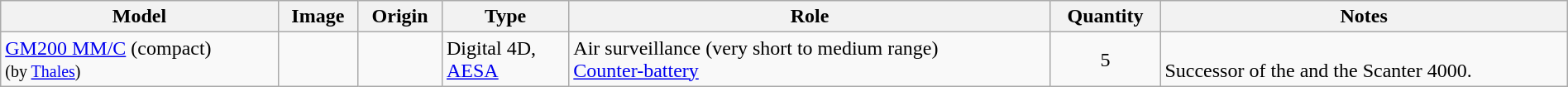<table class="wikitable" style="width:100%;">
<tr>
<th>Model</th>
<th>Image</th>
<th>Origin</th>
<th>Type</th>
<th>Role</th>
<th>Quantity</th>
<th>Notes</th>
</tr>
<tr>
<td><a href='#'>GM200 MM/C</a> (compact)<br><small>(by <a href='#'>Thales</a>)</small></td>
<td style="text-align: center;"></td>
<td></td>
<td>Digital 4D,<br><a href='#'>AESA</a></td>
<td>Air surveillance (very short to medium range)<br><a href='#'>Counter-battery</a></td>
<td style="text-align: center;">5</td>
<td><br>Successor of the  and the Scanter 4000.</td>
</tr>
</table>
